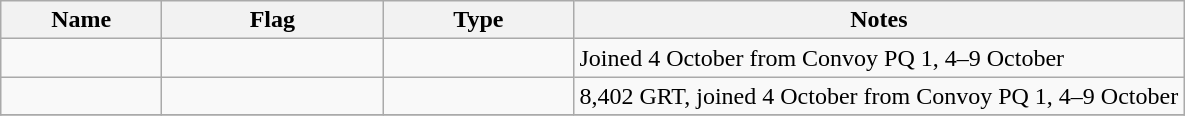<table class="wikitable sortable">
<tr>
<th scope="col" width="100px">Name</th>
<th scope="col" width="140px">Flag</th>
<th scope="col" width="120px">Type</th>
<th>Notes</th>
</tr>
<tr>
<td></td>
<td></td>
<td></td>
<td>Joined 4 October from Convoy PQ 1, 4–9 October</td>
</tr>
<tr>
<td></td>
<td></td>
<td></td>
<td>8,402 GRT, joined 4 October from Convoy PQ 1, 4–9 October</td>
</tr>
<tr>
</tr>
</table>
